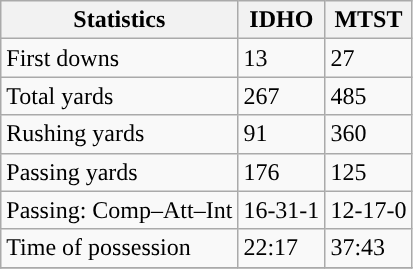<table class="wikitable" style="float: left;">
<tr>
<th>Statistics</th>
<th>IDHO</th>
<th>MTST</th>
</tr>
<tr>
<td>First downs</td>
<td>13</td>
<td>27</td>
</tr>
<tr>
<td>Total yards</td>
<td>267</td>
<td>485</td>
</tr>
<tr>
<td>Rushing yards</td>
<td>91</td>
<td>360</td>
</tr>
<tr>
<td>Passing yards</td>
<td>176</td>
<td>125</td>
</tr>
<tr>
<td>Passing: Comp–Att–Int</td>
<td>16-31-1</td>
<td>12-17-0</td>
</tr>
<tr>
<td>Time of possession</td>
<td>22:17</td>
<td>37:43</td>
</tr>
<tr>
</tr>
</table>
